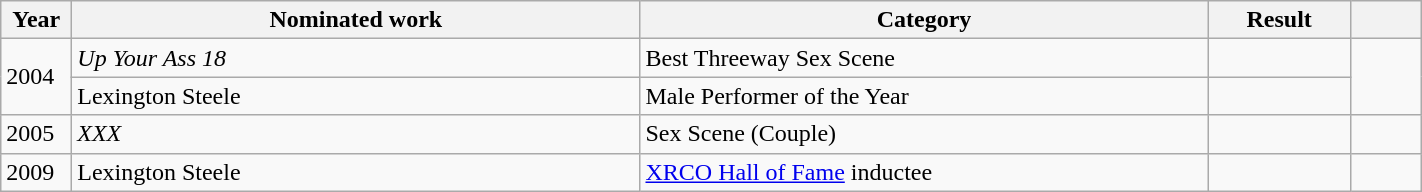<table class="wikitable" style="width:75%;">
<tr>
<th width=5%>Year</th>
<th style="width:40%;">Nominated work</th>
<th style="width:40%;">Category</th>
<th style="width:10%;">Result</th>
<th width=5%></th>
</tr>
<tr>
<td rowspan="2">2004</td>
<td><em>Up Your Ass 18</em></td>
<td>Best Threeway Sex Scene</td>
<td></td>
<td style="text-align:center;"rowspan="2"></td>
</tr>
<tr>
<td>Lexington Steele</td>
<td>Male Performer of the Year</td>
<td></td>
</tr>
<tr>
<td>2005</td>
<td><em>XXX</em></td>
<td>Sex Scene (Couple)</td>
<td></td>
<td style="text-align:center;"></td>
</tr>
<tr>
<td>2009</td>
<td>Lexington Steele</td>
<td><a href='#'>XRCO Hall of Fame</a> inductee</td>
<td></td>
<td style="text-align:center;"></td>
</tr>
</table>
